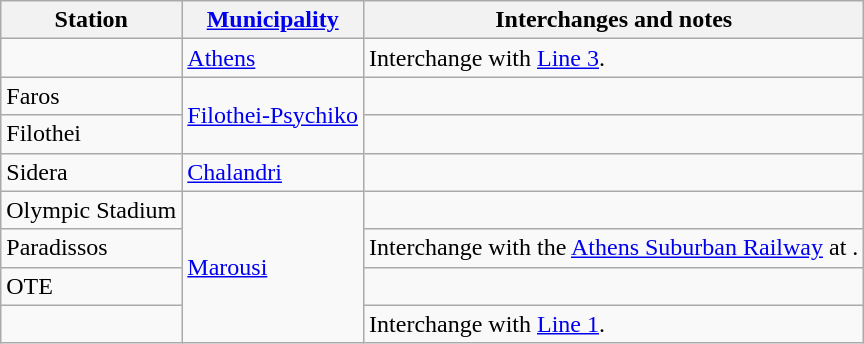<table class="wikitable sortable">
<tr>
<th>Station</th>
<th><a href='#'>Municipality</a></th>
<th class="unsortable">Interchanges and notes</th>
</tr>
<tr>
<td></td>
<td><a href='#'>Athens</a></td>
<td>Interchange with <a href='#'>Line 3</a>.</td>
</tr>
<tr>
<td>Faros</td>
<td rowspan="2"><a href='#'>Filothei-Psychiko</a></td>
<td></td>
</tr>
<tr>
<td>Filothei</td>
<td></td>
</tr>
<tr>
<td>Sidera</td>
<td><a href='#'>Chalandri</a></td>
<td></td>
</tr>
<tr>
<td>Olympic Stadium</td>
<td rowspan="4"><a href='#'>Marousi</a></td>
<td></td>
</tr>
<tr>
<td>Paradissos</td>
<td>Interchange with the <a href='#'>Athens Suburban Railway</a> at .</td>
</tr>
<tr>
<td>OTE</td>
<td></td>
</tr>
<tr>
<td></td>
<td>Interchange with <a href='#'>Line 1</a>.</td>
</tr>
</table>
